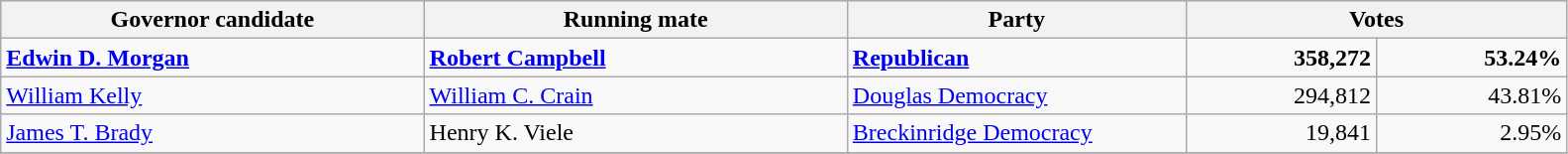<table class=wikitable>
<tr bgcolor=lightgrey>
<th width="20%">Governor candidate</th>
<th width="20%">Running mate</th>
<th width="16%">Party</th>
<th width="18%" colspan="2">Votes</th>
</tr>
<tr>
<td><strong><a href='#'>Edwin D. Morgan</a></strong></td>
<td><strong><a href='#'>Robert Campbell</a></strong></td>
<td><strong><a href='#'>Republican</a></strong></td>
<td align="right"><strong>358,272</strong></td>
<td align="right"><strong>53.24%</strong></td>
</tr>
<tr>
<td><a href='#'>William Kelly</a></td>
<td><a href='#'>William C. Crain</a></td>
<td><a href='#'>Douglas Democracy</a></td>
<td align="right">294,812</td>
<td align="right">43.81%</td>
</tr>
<tr>
<td><a href='#'>James T. Brady</a></td>
<td>Henry K. Viele</td>
<td><a href='#'>Breckinridge Democracy</a></td>
<td align="right">19,841</td>
<td align="right">2.95%</td>
</tr>
<tr>
</tr>
</table>
